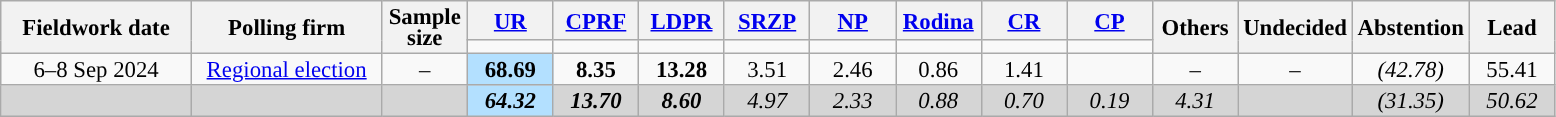<table class=wikitable style="font-size:95%; line-height:14px; text-align:center">
<tr>
<th style=width:120px; rowspan=2>Fieldwork date</th>
<th style=width:120px; rowspan=2>Polling firm</th>
<th style=width:50px; rowspan=2>Sample<br>size</th>
<th style="width:50px;"><a href='#'>UR</a></th>
<th style="width:50px;"><a href='#'>CPRF</a></th>
<th style="width:50px;"><a href='#'>LDPR</a></th>
<th style="width:50px;"><a href='#'>SRZP</a></th>
<th style="width:50px;"><a href='#'>NP</a></th>
<th style="width:50px;"><a href='#'>Rodina</a></th>
<th style="width:50px;"><a href='#'>CR</a></th>
<th style="width:50px;"><a href='#'>CP</a></th>
<th style="width:50px;" rowspan=2>Others</th>
<th style="width:50px;" rowspan=2>Undecided</th>
<th style="width:50px;" rowspan=2>Abstention</th>
<th style="width:50px;" rowspan="2">Lead</th>
</tr>
<tr>
<td bgcolor=></td>
<td bgcolor=></td>
<td bgcolor=></td>
<td bgcolor=></td>
<td bgcolor=></td>
<td bgcolor=></td>
<td bgcolor=></td>
<td bgcolor=></td>
</tr>
<tr>
<td>6–8 Sep 2024</td>
<td><a href='#'>Regional election</a></td>
<td>–</td>
<td style="background:#B3E0FF"><strong>68.69</strong></td>
<td><strong>8.35</strong></td>
<td><strong>13.28</strong></td>
<td>3.51</td>
<td>2.46</td>
<td>0.86</td>
<td>1.41</td>
<td></td>
<td>–</td>
<td>–</td>
<td><em>(42.78)</em></td>
<td style="background:">55.41</td>
</tr>
<tr style="background:#D5D5D5">
<td></td>
<td></td>
<td></td>
<td style="background:#B3E0FF"><strong><em>64.32</em></strong></td>
<td><strong><em>13.70</em></strong></td>
<td><strong><em>8.60</em></strong></td>
<td><em>4.97</em></td>
<td><em>2.33</em></td>
<td><em>0.88</em></td>
<td><em>0.70</em></td>
<td><em>0.19</em></td>
<td><em>4.31</em></td>
<td></td>
<td><em>(31.35)</em></td>
<td style="background:"><em>50.62</em></td>
</tr>
</table>
